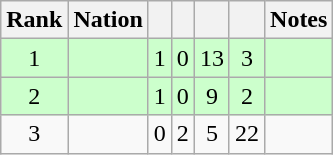<table class="wikitable sortable" style="text-align: center;">
<tr>
<th>Rank</th>
<th>Nation</th>
<th></th>
<th></th>
<th></th>
<th></th>
<th>Notes</th>
</tr>
<tr style="background:#cfc;">
<td>1</td>
<td align=left></td>
<td>1</td>
<td>0</td>
<td>13</td>
<td>3</td>
<td></td>
</tr>
<tr style="background:#cfc;">
<td>2</td>
<td align=left></td>
<td>1</td>
<td>0</td>
<td>9</td>
<td>2</td>
<td></td>
</tr>
<tr>
<td>3</td>
<td align=left></td>
<td>0</td>
<td>2</td>
<td>5</td>
<td>22</td>
<td></td>
</tr>
</table>
